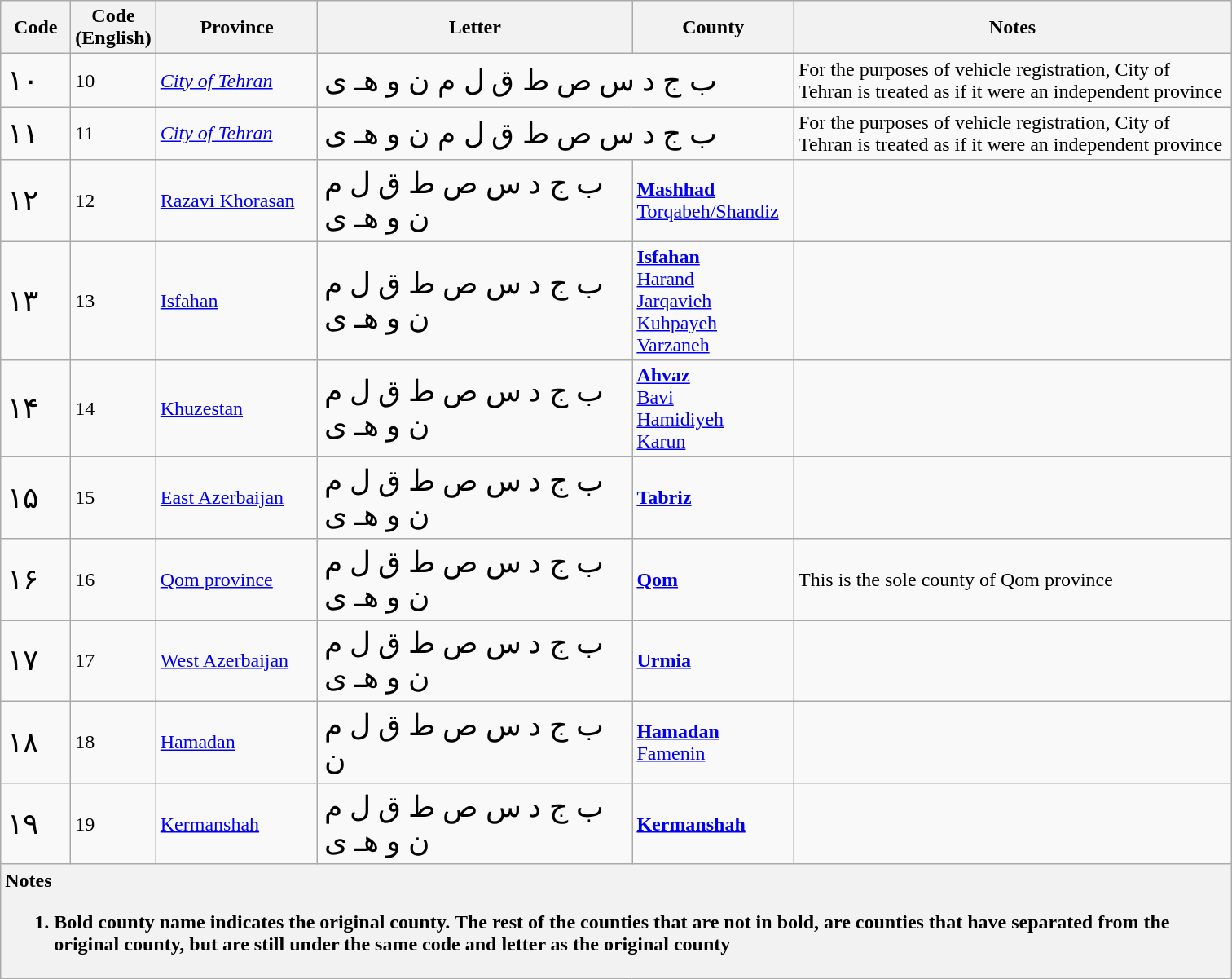<table class="wikitable mw-collapsible mw-collapsed">
<tr>
<th scope="col" style="width: 50px;">Code</th>
<th scope="col" style="width: 50px;">Code<br>(English)</th>
<th scope="col" style="width: 125px;">Province</th>
<th scope="col" style="width: 250px;">Letter</th>
<th scope="col" style="width: 125px;">County</th>
<th scope="col" style="width: 350px;">Notes</th>
</tr>
<tr>
<td style="font-size:150%">۱۰</td>
<td>10</td>
<td><em><a href='#'>City of Tehran</a></em></td>
<td style="font-size:150%" colspan="2">ب ج د س ص ط ق ل م ن و هـ ی</td>
<td>For the purposes of vehicle registration, City of Tehran is treated as if it were an independent province</td>
</tr>
<tr>
<td style="font-size:150%">۱۱</td>
<td>11</td>
<td><em><a href='#'>City of Tehran</a></em></td>
<td style="font-size:150%" colspan="2">ب ج د س ص ط ق ل م ن و هـ ی</td>
<td>For the purposes of vehicle registration, City of Tehran is treated as if it were an independent province</td>
</tr>
<tr>
<td style="font-size:150%">۱۲</td>
<td>12</td>
<td><a href='#'>Razavi Khorasan</a></td>
<td style="font-size:150%">ب ج د س ص ط ق ل م ن و هـ ی</td>
<td><strong><a href='#'>Mashhad</a></strong><br><a href='#'>Torqabeh/Shandiz</a></td>
<td></td>
</tr>
<tr>
<td style="font-size:150%">۱۳</td>
<td>13</td>
<td><a href='#'>Isfahan</a></td>
<td style="font-size:150%">ب ج د س ص ط ق ل م ن و هـ ی</td>
<td><strong><a href='#'>Isfahan</a></strong><br><a href='#'>Harand</a><br><a href='#'>Jarqavieh</a><br><a href='#'>Kuhpayeh</a><br><a href='#'>Varzaneh</a></td>
<td></td>
</tr>
<tr>
<td style="font-size:150%">۱۴</td>
<td>14</td>
<td><a href='#'>Khuzestan</a></td>
<td style="font-size:150%">ب ج د س ص ط ق ل م ن و هـ ی</td>
<td><strong><a href='#'>Ahvaz</a></strong><br><a href='#'>Bavi</a><br><a href='#'>Hamidiyeh</a><br><a href='#'>Karun</a></td>
<td></td>
</tr>
<tr>
<td style="font-size:150%">۱۵</td>
<td>15</td>
<td><a href='#'>East Azerbaijan</a></td>
<td style="font-size:150%">ب ج د س ص ط ق ل م ن و هـ ی</td>
<td><strong><a href='#'>Tabriz</a></strong></td>
<td></td>
</tr>
<tr>
<td style="font-size:150%">۱۶</td>
<td>16</td>
<td><a href='#'>Qom province</a></td>
<td style="font-size:150%">ب ج د س ص ط ق ل م ن و هـ ی</td>
<td><strong><a href='#'>Qom</a></strong></td>
<td>This is the sole county of Qom province</td>
</tr>
<tr>
<td style="font-size:150%">۱۷</td>
<td>17</td>
<td><a href='#'>West Azerbaijan</a></td>
<td style="font-size:150%">ب ج د س ص ط ق ل م ن و هـ ی</td>
<td><strong><a href='#'>Urmia</a></strong></td>
<td></td>
</tr>
<tr>
<td style="font-size:150%">۱۸</td>
<td>18</td>
<td><a href='#'>Hamadan</a></td>
<td style="font-size:150%">ب ج د س ص ط ق ل م ن</td>
<td><strong><a href='#'>Hamadan</a></strong><br><a href='#'>Famenin</a></td>
<td></td>
</tr>
<tr>
<td style="font-size:150%">۱۹</td>
<td>19</td>
<td><a href='#'>Kermanshah</a></td>
<td style="font-size:150%">ب ج د س ص ط ق ل م ن و هـ ی</td>
<td><strong><a href='#'>Kermanshah</a></strong></td>
<td></td>
</tr>
<tr>
<th colspan="6" style=text-align:left>Notes<br><ol><li>Bold county name indicates the original county. The rest of the counties that are not in bold, are counties that have separated from the original county, but are still under the same code and letter as the original county</li></ol></th>
</tr>
</table>
